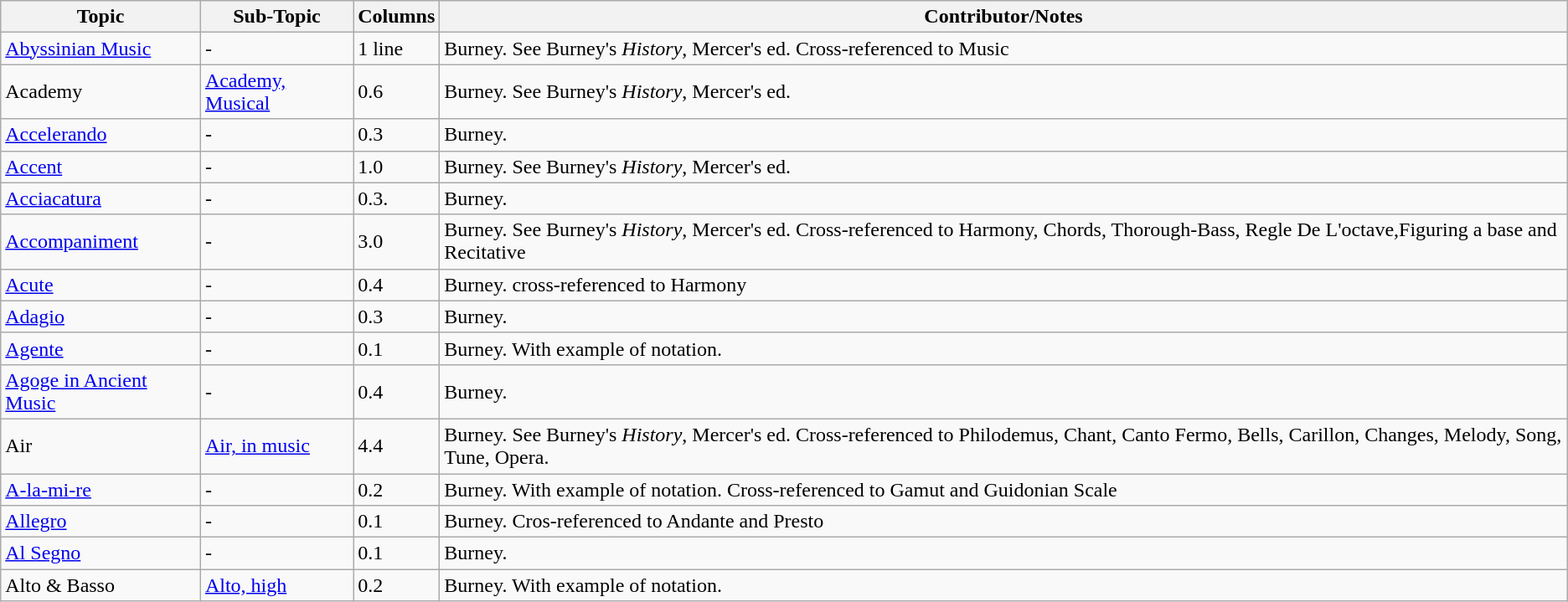<table class="wikitable">
<tr>
<th>Topic</th>
<th>Sub-Topic</th>
<th>Columns</th>
<th>Contributor/Notes</th>
</tr>
<tr>
<td><a href='#'>Abyssinian Music</a></td>
<td>-</td>
<td>1 line</td>
<td>Burney.  See Burney's <em>History</em>, Mercer's ed. Cross-referenced to Music</td>
</tr>
<tr>
<td>Academy</td>
<td><a href='#'>Academy, Musical</a></td>
<td>0.6</td>
<td>Burney.  See Burney's <em>History</em>, Mercer's ed.</td>
</tr>
<tr>
<td><a href='#'>Accelerando</a></td>
<td>-</td>
<td>0.3</td>
<td>Burney.</td>
</tr>
<tr>
<td><a href='#'>Accent</a></td>
<td>-</td>
<td>1.0</td>
<td>Burney. See Burney's <em>History</em>, Mercer's ed.</td>
</tr>
<tr>
<td><a href='#'>Acciacatura</a></td>
<td>-</td>
<td>0.3.</td>
<td>Burney.</td>
</tr>
<tr>
<td><a href='#'>Accompaniment</a></td>
<td>-</td>
<td>3.0</td>
<td>Burney. See Burney's <em>History</em>, Mercer's ed. Cross-referenced to Harmony, Chords, Thorough-Bass, Regle De L'octave,Figuring a base and Recitative</td>
</tr>
<tr>
<td><a href='#'>Acute</a></td>
<td>-</td>
<td>0.4</td>
<td>Burney. cross-referenced to Harmony</td>
</tr>
<tr>
<td><a href='#'>Adagio</a></td>
<td>-</td>
<td>0.3</td>
<td>Burney.</td>
</tr>
<tr>
<td><a href='#'>Agente</a></td>
<td>-</td>
<td>0.1</td>
<td>Burney. With example of notation.</td>
</tr>
<tr>
<td><a href='#'>Agoge in Ancient Music</a></td>
<td>-</td>
<td>0.4</td>
<td>Burney.</td>
</tr>
<tr>
<td>Air</td>
<td><a href='#'>Air, in music</a></td>
<td>4.4</td>
<td>Burney. See Burney's <em>History</em>, Mercer's ed. Cross-referenced to Philodemus, Chant, Canto Fermo, Bells, Carillon, Changes, Melody, Song, Tune, Opera.</td>
</tr>
<tr>
<td><a href='#'>A-la-mi-re</a></td>
<td>-</td>
<td>0.2</td>
<td>Burney. With example of notation. Cross-referenced to Gamut and Guidonian Scale</td>
</tr>
<tr>
<td><a href='#'>Allegro</a></td>
<td>-</td>
<td>0.1</td>
<td>Burney. Cros-referenced to Andante and Presto</td>
</tr>
<tr>
<td><a href='#'>Al Segno</a></td>
<td>-</td>
<td>0.1</td>
<td>Burney.</td>
</tr>
<tr>
<td>Alto & Basso</td>
<td><a href='#'>Alto, high</a></td>
<td>0.2</td>
<td>Burney. With example of notation.</td>
</tr>
</table>
